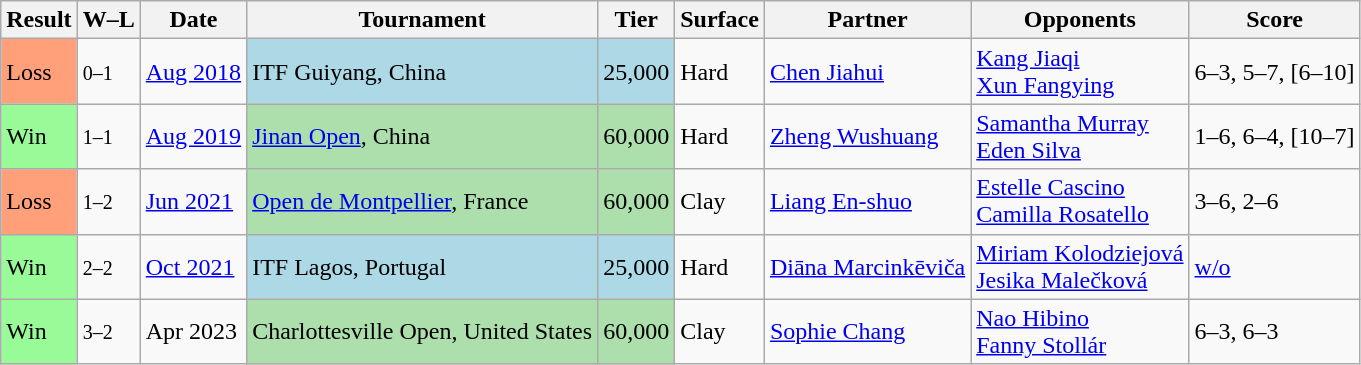<table class="sortable wikitable">
<tr>
<th>Result</th>
<th class="unsortable">W–L</th>
<th>Date</th>
<th>Tournament</th>
<th>Tier</th>
<th>Surface</th>
<th>Partner</th>
<th>Opponents</th>
<th class="unsortable">Score</th>
</tr>
<tr>
<td style="background:#ffa07a;">Loss</td>
<td><small>0–1</small></td>
<td><a href='#'>Aug 2018</a></td>
<td style="background:lightblue;">ITF Guiyang, China</td>
<td style="background:lightblue;">25,000</td>
<td>Hard</td>
<td> <a href='#'>Chen Jiahui</a></td>
<td> <a href='#'>Kang Jiaqi</a> <br>  <a href='#'>Xun Fangying</a></td>
<td>6–3, 5–7, [6–10]</td>
</tr>
<tr>
<td bgcolor=98FB98>Win</td>
<td><small>1–1</small></td>
<td><a href='#'>Aug 2019</a></td>
<td bgcolor=#addfad><a href='#'>Jinan Open</a>, China</td>
<td bgcolor=#addfad>60,000</td>
<td>Hard</td>
<td> <a href='#'>Zheng Wushuang</a></td>
<td> <a href='#'>Samantha Murray</a> <br>  <a href='#'>Eden Silva</a></td>
<td>1–6, 6–4, [10–7]</td>
</tr>
<tr>
<td bgcolor=FFA07A>Loss</td>
<td><small>1–2</small></td>
<td><a href='#'>Jun 2021</a></td>
<td style="background:#addfad;"><a href='#'>Open de Montpellier</a>, France</td>
<td style="background:#addfad;">60,000</td>
<td>Clay</td>
<td> <a href='#'>Liang En-shuo</a></td>
<td> <a href='#'>Estelle Cascino</a> <br>  <a href='#'>Camilla Rosatello</a></td>
<td>3–6, 2–6</td>
</tr>
<tr>
<td bgcolor=98FB98>Win</td>
<td><small>2–2</small></td>
<td><a href='#'>Oct 2021</a></td>
<td style="background:lightblue;">ITF Lagos, Portugal</td>
<td style="background:lightblue;">25,000</td>
<td>Hard</td>
<td> <a href='#'>Diāna Marcinkēviča</a></td>
<td> <a href='#'>Miriam Kolodziejová</a> <br>  <a href='#'>Jesika Malečková</a></td>
<td><a href='#'>w/o</a></td>
</tr>
<tr>
<td bgcolor=98FB98>Win</td>
<td><small>3–2</small></td>
<td>Apr 2023</td>
<td style="background:#addfad;">Charlottesville Open, United States</td>
<td style="background:#addfad;">60,000</td>
<td>Clay</td>
<td> <a href='#'>Sophie Chang</a></td>
<td> <a href='#'>Nao Hibino</a> <br>  <a href='#'>Fanny Stollár</a></td>
<td>6–3, 6–3</td>
</tr>
</table>
